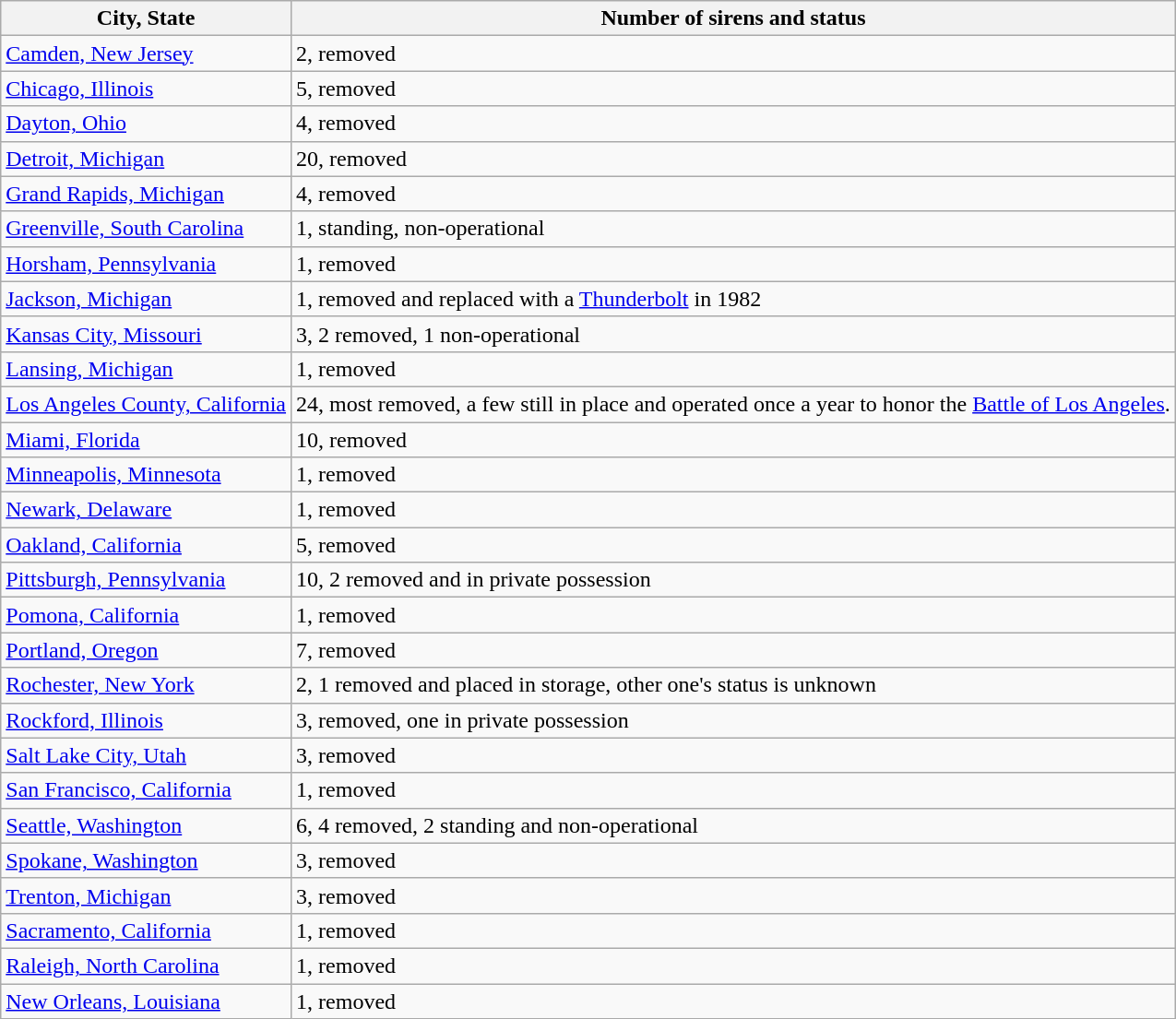<table class="wikitable">
<tr>
<th>City, State</th>
<th>Number of sirens and status</th>
</tr>
<tr>
<td><a href='#'>Camden, New Jersey</a></td>
<td>2, removed</td>
</tr>
<tr>
<td><a href='#'>Chicago, Illinois</a></td>
<td>5, removed</td>
</tr>
<tr>
<td><a href='#'>Dayton, Ohio</a></td>
<td>4, removed</td>
</tr>
<tr>
<td><a href='#'>Detroit, Michigan</a></td>
<td>20, removed</td>
</tr>
<tr>
<td><a href='#'>Grand Rapids, Michigan</a></td>
<td>4, removed</td>
</tr>
<tr>
<td><a href='#'>Greenville, South Carolina</a></td>
<td>1, standing, non-operational</td>
</tr>
<tr>
<td><a href='#'>Horsham, Pennsylvania</a></td>
<td>1, removed</td>
</tr>
<tr>
<td><a href='#'>Jackson, Michigan</a></td>
<td>1, removed and replaced with a <a href='#'>Thunderbolt</a> in 1982</td>
</tr>
<tr>
<td><a href='#'>Kansas City, Missouri</a></td>
<td>3, 2 removed, 1 non-operational</td>
</tr>
<tr>
<td><a href='#'>Lansing, Michigan</a></td>
<td>1, removed</td>
</tr>
<tr>
<td><a href='#'>Los Angeles County, California</a></td>
<td>24, most removed, a few still in place and operated once a year to honor the <a href='#'>Battle of Los Angeles</a>.</td>
</tr>
<tr>
<td><a href='#'>Miami, Florida</a></td>
<td>10, removed</td>
</tr>
<tr>
<td><a href='#'>Minneapolis, Minnesota</a></td>
<td>1, removed</td>
</tr>
<tr>
<td><a href='#'>Newark, Delaware</a></td>
<td>1, removed</td>
</tr>
<tr>
<td><a href='#'>Oakland, California</a></td>
<td>5, removed</td>
</tr>
<tr>
<td><a href='#'>Pittsburgh, Pennsylvania</a></td>
<td>10, 2 removed and in private possession</td>
</tr>
<tr>
<td><a href='#'>Pomona, California</a></td>
<td>1, removed</td>
</tr>
<tr>
<td><a href='#'>Portland, Oregon</a></td>
<td>7, removed</td>
</tr>
<tr>
<td><a href='#'>Rochester, New York</a></td>
<td>2, 1 removed and placed in storage, other one's status is unknown</td>
</tr>
<tr>
<td><a href='#'>Rockford, Illinois</a></td>
<td>3, removed, one in private possession</td>
</tr>
<tr>
<td><a href='#'>Salt Lake City, Utah</a></td>
<td>3, removed</td>
</tr>
<tr>
<td><a href='#'>San Francisco, California</a></td>
<td>1, removed</td>
</tr>
<tr>
<td><a href='#'>Seattle, Washington</a></td>
<td>6, 4 removed, 2 standing and non-operational</td>
</tr>
<tr>
<td><a href='#'>Spokane, Washington</a></td>
<td>3, removed</td>
</tr>
<tr>
<td><a href='#'>Trenton, Michigan</a></td>
<td>3, removed</td>
</tr>
<tr>
<td><a href='#'>Sacramento, California</a></td>
<td>1, removed</td>
</tr>
<tr>
<td><a href='#'>Raleigh, North Carolina</a></td>
<td>1, removed</td>
</tr>
<tr>
<td><a href='#'>New Orleans, Louisiana</a></td>
<td>1, removed </td>
</tr>
</table>
